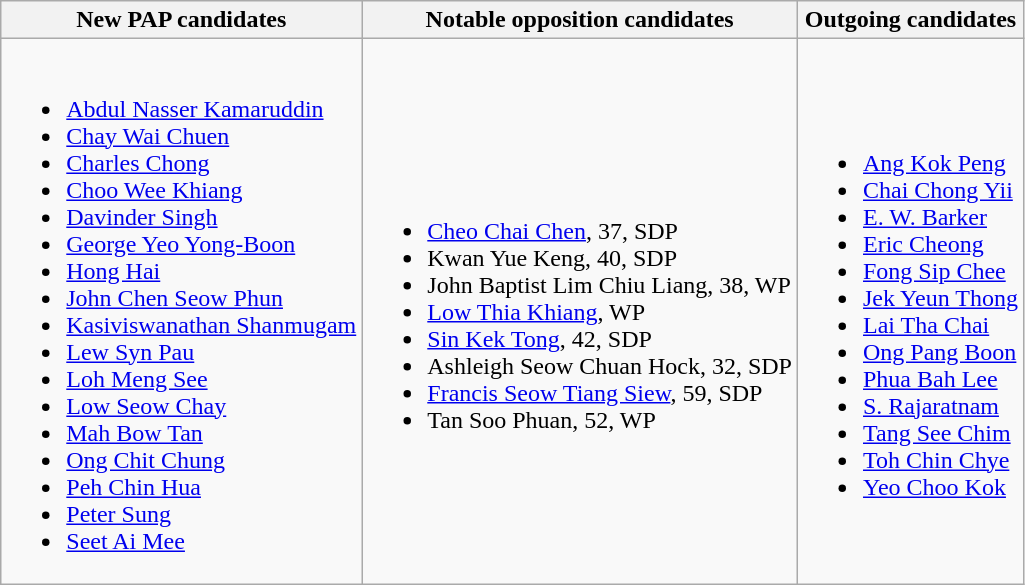<table class="wikitable">
<tr>
<th>New PAP candidates</th>
<th>Notable opposition candidates</th>
<th>Outgoing candidates</th>
</tr>
<tr>
<td><br><ul><li><a href='#'>Abdul Nasser Kamaruddin</a></li><li><a href='#'>Chay Wai Chuen</a></li><li><a href='#'>Charles Chong</a></li><li><a href='#'>Choo Wee Khiang</a></li><li><a href='#'>Davinder Singh</a></li><li><a href='#'>George Yeo Yong-Boon</a></li><li><a href='#'>Hong Hai</a></li><li><a href='#'>John Chen Seow Phun</a></li><li><a href='#'>Kasiviswanathan Shanmugam</a></li><li><a href='#'>Lew Syn Pau</a></li><li><a href='#'>Loh Meng See</a></li><li><a href='#'>Low Seow Chay</a></li><li><a href='#'>Mah Bow Tan</a></li><li><a href='#'>Ong Chit Chung</a></li><li><a href='#'>Peh Chin Hua</a></li><li><a href='#'>Peter Sung</a></li><li><a href='#'>Seet Ai Mee</a></li></ul></td>
<td><br><ul><li><a href='#'>Cheo Chai Chen</a>, 37, SDP</li><li>Kwan Yue Keng, 40, SDP</li><li>John Baptist Lim Chiu Liang, 38, WP</li><li><a href='#'>Low Thia Khiang</a>, WP</li><li><a href='#'>Sin Kek Tong</a>, 42, SDP</li><li>Ashleigh Seow Chuan Hock, 32, SDP</li><li><a href='#'>Francis Seow Tiang Siew</a>, 59, SDP</li><li>Tan Soo Phuan, 52, WP</li></ul></td>
<td><br><ul><li><a href='#'>Ang Kok Peng</a></li><li><a href='#'>Chai Chong Yii</a></li><li><a href='#'>E. W. Barker</a></li><li><a href='#'>Eric Cheong</a></li><li><a href='#'>Fong Sip Chee</a></li><li><a href='#'>Jek Yeun Thong</a></li><li><a href='#'>Lai Tha Chai</a></li><li><a href='#'>Ong Pang Boon</a></li><li><a href='#'>Phua Bah Lee</a></li><li><a href='#'>S. Rajaratnam</a></li><li><a href='#'>Tang See Chim</a></li><li><a href='#'>Toh Chin Chye</a></li><li><a href='#'>Yeo Choo Kok</a></li></ul></td>
</tr>
</table>
